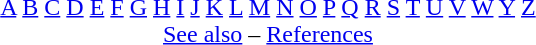<table border="0" style="margin:auto;"  class="toccolours">
<tr>
<th></th>
</tr>
<tr>
<td style="text-align:center;"><br><a href='#'>A</a> <a href='#'>B</a> <a href='#'>C</a> <a href='#'>D</a> <a href='#'>E</a> <a href='#'>F</a> <a href='#'>G</a> <a href='#'>H</a> <a href='#'>I</a> <a href='#'>J</a> <a href='#'>K</a> <a href='#'>L</a> <a href='#'>M</a> <a href='#'>N</a> <a href='#'>O</a> <a href='#'>P</a> <a href='#'>Q</a> <a href='#'>R</a> <a href='#'>S</a> <a href='#'>T</a> <a href='#'>U</a> <a href='#'>V</a> <a href='#'>W</a> <a href='#'>Y</a> <a href='#'>Z</a> <br><a href='#'>See also</a> – <a href='#'>References</a></td>
</tr>
</table>
